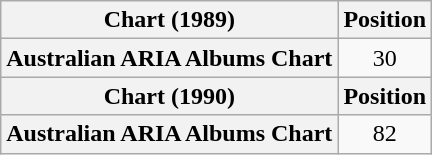<table class="wikitable plainrowheaders">
<tr>
<th scope="col">Chart (1989)</th>
<th scope="col">Position</th>
</tr>
<tr>
<th scope="row">Australian ARIA Albums Chart</th>
<td align="center">30</td>
</tr>
<tr>
<th>Chart (1990)</th>
<th>Position</th>
</tr>
<tr>
<th scope="row">Australian ARIA Albums Chart</th>
<td align="center">82</td>
</tr>
</table>
